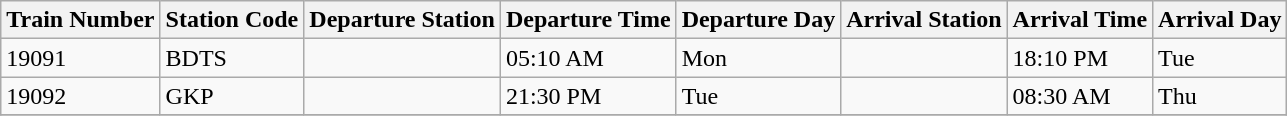<table class="wikitable">
<tr>
<th>Train Number</th>
<th>Station Code</th>
<th>Departure Station</th>
<th>Departure Time</th>
<th>Departure Day</th>
<th>Arrival Station</th>
<th>Arrival Time</th>
<th>Arrival Day</th>
</tr>
<tr>
<td>19091</td>
<td>BDTS</td>
<td></td>
<td>05:10 AM</td>
<td>Mon</td>
<td></td>
<td>18:10 PM</td>
<td>Tue</td>
</tr>
<tr>
<td>19092</td>
<td>GKP</td>
<td></td>
<td>21:30 PM</td>
<td>Tue</td>
<td></td>
<td>08:30 AM</td>
<td>Thu</td>
</tr>
<tr>
</tr>
</table>
